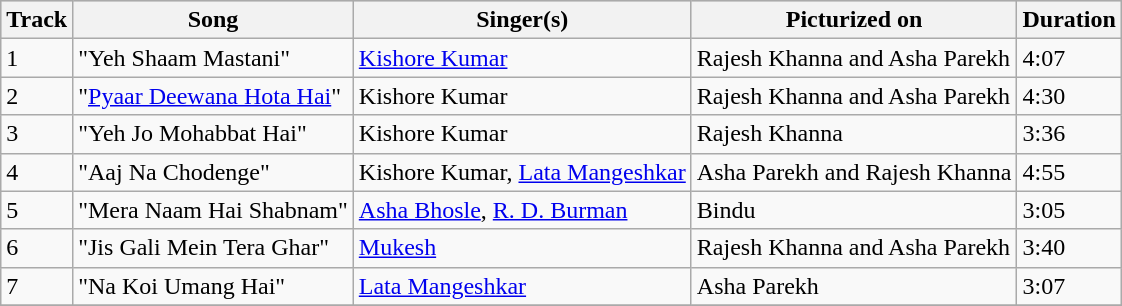<table class="wikitable">
<tr style="background:#ccc; text-align:center;">
<th>Track</th>
<th>Song</th>
<th>Singer(s)</th>
<th>Picturized on</th>
<th>Duration</th>
</tr>
<tr>
<td>1</td>
<td>"Yeh Shaam Mastani"</td>
<td><a href='#'>Kishore Kumar</a></td>
<td>Rajesh Khanna and Asha Parekh</td>
<td>4:07</td>
</tr>
<tr>
<td>2</td>
<td>"<a href='#'>Pyaar Deewana Hota Hai</a>"</td>
<td>Kishore Kumar</td>
<td>Rajesh Khanna and Asha Parekh</td>
<td>4:30</td>
</tr>
<tr>
<td>3</td>
<td>"Yeh Jo Mohabbat Hai"</td>
<td>Kishore Kumar</td>
<td>Rajesh Khanna</td>
<td>3:36</td>
</tr>
<tr>
<td>4</td>
<td>"Aaj Na Chodenge"</td>
<td>Kishore Kumar, <a href='#'>Lata Mangeshkar</a></td>
<td>Asha Parekh and Rajesh Khanna</td>
<td>4:55</td>
</tr>
<tr>
<td>5</td>
<td>"Mera Naam Hai Shabnam"</td>
<td><a href='#'>Asha Bhosle</a>, <a href='#'>R. D. Burman</a></td>
<td>Bindu</td>
<td>3:05</td>
</tr>
<tr>
<td>6</td>
<td>"Jis Gali Mein Tera Ghar"</td>
<td><a href='#'>Mukesh</a></td>
<td>Rajesh Khanna and Asha Parekh</td>
<td>3:40</td>
</tr>
<tr>
<td>7</td>
<td>"Na Koi Umang Hai"</td>
<td><a href='#'>Lata Mangeshkar</a></td>
<td>Asha Parekh</td>
<td>3:07</td>
</tr>
<tr>
</tr>
</table>
